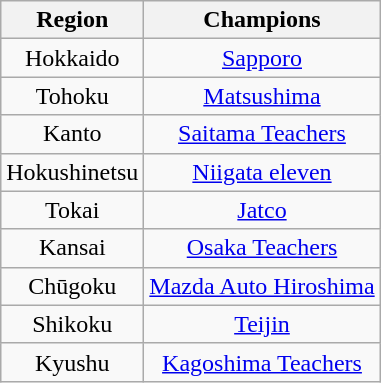<table class="wikitable" style="text-align:center;">
<tr>
<th>Region</th>
<th>Champions</th>
</tr>
<tr>
<td>Hokkaido</td>
<td><a href='#'>Sapporo</a></td>
</tr>
<tr>
<td>Tohoku</td>
<td><a href='#'>Matsushima</a></td>
</tr>
<tr>
<td>Kanto</td>
<td><a href='#'>Saitama Teachers</a></td>
</tr>
<tr>
<td>Hokushinetsu</td>
<td><a href='#'>Niigata eleven</a></td>
</tr>
<tr>
<td>Tokai</td>
<td><a href='#'>Jatco</a></td>
</tr>
<tr>
<td>Kansai</td>
<td><a href='#'>Osaka Teachers</a></td>
</tr>
<tr>
<td>Chūgoku</td>
<td><a href='#'>Mazda Auto Hiroshima</a></td>
</tr>
<tr>
<td>Shikoku</td>
<td><a href='#'>Teijin</a></td>
</tr>
<tr>
<td>Kyushu</td>
<td><a href='#'>Kagoshima Teachers</a></td>
</tr>
</table>
